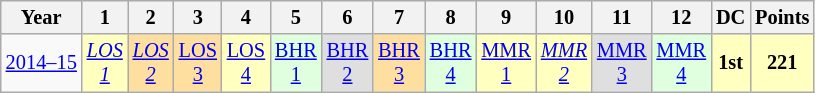<table class="wikitable" style="text-align:center; font-size:85%">
<tr>
<th>Year</th>
<th>1</th>
<th>2</th>
<th>3</th>
<th>4</th>
<th>5</th>
<th>6</th>
<th>7</th>
<th>8</th>
<th>9</th>
<th>10</th>
<th>11</th>
<th>12</th>
<th>DC</th>
<th>Points</th>
</tr>
<tr>
<td nowrap><a href='#'>2014–15</a></td>
<td style="background:#FFFFBF;"><em><a href='#'>LOS<br>1</a></em><br></td>
<td style="background:#FFDF9F;"><em><a href='#'>LOS<br>2</a></em><br></td>
<td style="background:#FFDF9F;"><a href='#'>LOS<br>3</a><br></td>
<td style="background:#FFFFBF;"><a href='#'>LOS<br>4</a><br></td>
<td style="background:#DFFFDF;"><a href='#'>BHR<br>1</a><br></td>
<td style="background:#DFDFDF;"><a href='#'>BHR<br>2</a><br></td>
<td style="background:#FFDF9F;"><a href='#'>BHR<br>3</a><br></td>
<td style="background:#DFFFDF;"><a href='#'>BHR<br>4</a><br></td>
<td style="background:#FFFFBF;"><a href='#'>MMR<br>1</a><br></td>
<td style="background:#FFFFBF;"><em><a href='#'>MMR<br>2</a></em><br></td>
<td style="background:#DFDFDF;"><a href='#'>MMR<br>3</a><br></td>
<td style="background:#DFFFDF;"><a href='#'>MMR<br>4</a><br></td>
<th style="background:#FFFFBF;">1st</th>
<th style="background:#FFFFBF;">221</th>
</tr>
</table>
